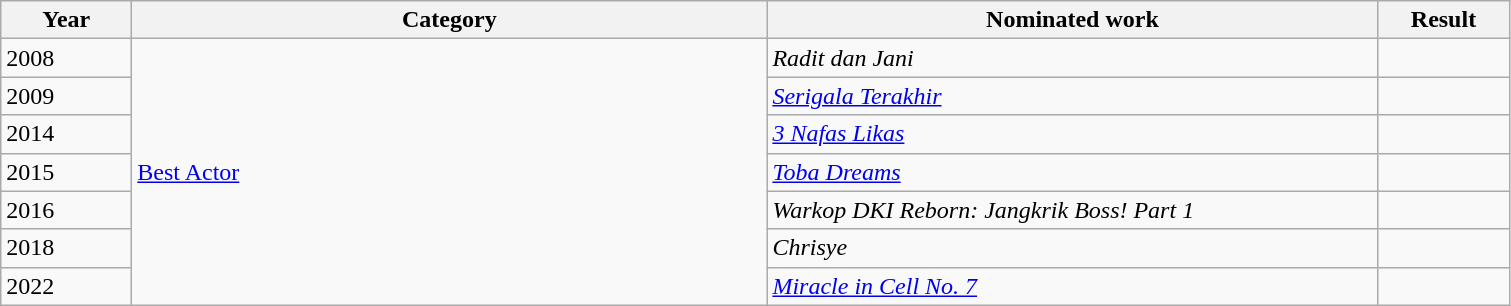<table class="wikitable">
<tr>
<th scope="col" style="width:5em;">Year</th>
<th scope="col" style="width:26em;">Category</th>
<th scope="col" style="width:25em;">Nominated work</th>
<th scope="col" style="width:5em;">Result</th>
</tr>
<tr>
<td>2008</td>
<td rowspan="7"><a href='#'>Best Actor</a></td>
<td><em>Radit dan Jani</em></td>
<td></td>
</tr>
<tr>
<td>2009</td>
<td><em><a href='#'>Serigala Terakhir</a></em></td>
<td></td>
</tr>
<tr>
<td>2014</td>
<td><em><a href='#'>3 Nafas Likas</a></em></td>
<td></td>
</tr>
<tr>
<td>2015</td>
<td><em><a href='#'>Toba Dreams</a></em></td>
<td></td>
</tr>
<tr>
<td>2016</td>
<td><em>Warkop DKI Reborn: Jangkrik Boss! Part 1</em></td>
<td></td>
</tr>
<tr>
<td>2018</td>
<td><em>Chrisye</em></td>
<td></td>
</tr>
<tr>
<td>2022</td>
<td><em><a href='#'>Miracle in Cell No. 7</a></em></td>
<td></td>
</tr>
</table>
